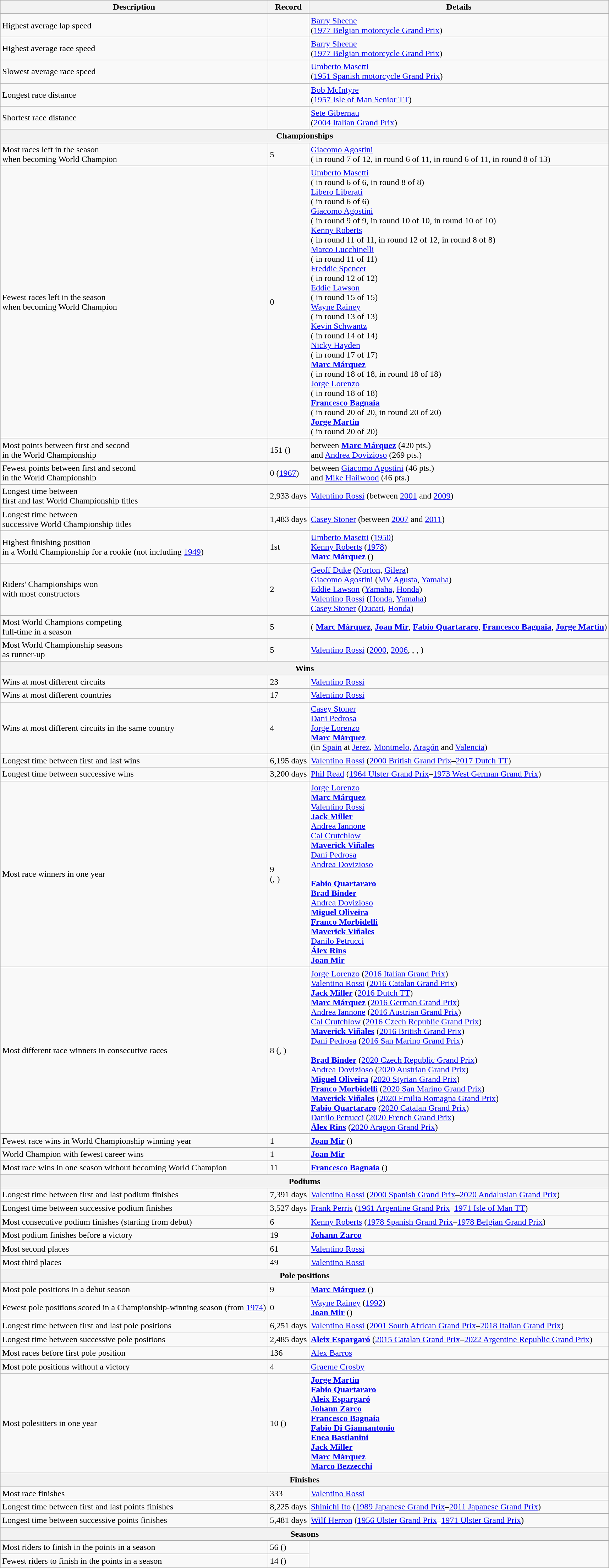<table class="wikitable">
<tr>
<th>Description</th>
<th>Record</th>
<th>Details</th>
</tr>
<tr>
<td>Highest average lap speed</td>
<td></td>
<td> <a href='#'>Barry Sheene</a><br>(<a href='#'>1977 Belgian motorcycle Grand Prix</a>)</td>
</tr>
<tr>
<td>Highest average race speed</td>
<td></td>
<td> <a href='#'>Barry Sheene</a><br>(<a href='#'>1977 Belgian motorcycle Grand Prix</a>)</td>
</tr>
<tr>
<td>Slowest average race speed</td>
<td></td>
<td> <a href='#'>Umberto Masetti</a><br>(<a href='#'>1951 Spanish motorcycle Grand Prix</a>)</td>
</tr>
<tr>
<td>Longest race distance</td>
<td></td>
<td> <a href='#'>Bob McIntyre</a><br>(<a href='#'>1957 Isle of Man Senior TT</a>)</td>
</tr>
<tr>
<td>Shortest race distance</td>
<td></td>
<td> <a href='#'>Sete Gibernau</a><br>(<a href='#'>2004 Italian Grand Prix</a>)</td>
</tr>
<tr>
<th colspan=3>Championships</th>
</tr>
<tr>
<td>Most races left in the season<br>when becoming World Champion</td>
<td>5</td>
<td> <a href='#'>Giacomo Agostini</a><br>( in round 7 of 12,  in round 6 of 11,  in round 6 of 11,  in round 8 of 13)</td>
</tr>
<tr>
<td>Fewest races left in the season<br>when becoming World Champion</td>
<td>0</td>
<td> <a href='#'>Umberto Masetti</a><br>( in round 6 of 6,  in round 8 of 8)<br> <a href='#'>Libero Liberati</a><br>( in round 6 of 6)<br> <a href='#'>Giacomo Agostini</a><br>( in round 9 of 9,  in round 10 of 10,  in round 10 of 10)<br> <a href='#'>Kenny Roberts</a><br>( in round 11 of 11,  in round 12 of 12,  in round 8 of 8)<br> <a href='#'>Marco Lucchinelli</a><br>( in round 11 of 11)<br> <a href='#'>Freddie Spencer</a><br>( in round 12 of 12)<br> <a href='#'>Eddie Lawson</a><br>( in round 15 of 15)<br> <a href='#'>Wayne Rainey</a><br>( in round 13 of 13)<br> <a href='#'>Kevin Schwantz</a><br>( in round 14 of 14)<br> <a href='#'>Nicky Hayden</a><br>( in round 17 of 17)<br> <strong><a href='#'>Marc Márquez</a></strong><br>( in round 18 of 18,  in round 18 of 18)<br> <a href='#'>Jorge Lorenzo</a><br>( in round 18 of 18)<br> <strong><a href='#'>Francesco Bagnaia</a></strong><br>( in round 20 of 20,  in round 20 of 20)<br> <strong><a href='#'>Jorge Martín</a></strong><br>( in round 20 of 20)</td>
</tr>
<tr>
<td>Most points between first and second<br>in the World Championship</td>
<td>151 ()</td>
<td>between  <strong><a href='#'>Marc Márquez</a></strong> (420 pts.)<br>and  <a href='#'>Andrea Dovizioso</a> (269 pts.)</td>
</tr>
<tr>
<td>Fewest points between first and second<br>in the World Championship</td>
<td>0 (<a href='#'>1967</a>)</td>
<td>between  <a href='#'>Giacomo Agostini</a> (46 pts.)<br>and  <a href='#'>Mike Hailwood</a> (46 pts.)</td>
</tr>
<tr>
<td>Longest time between<br>first and last World Championship titles</td>
<td>2,933 days</td>
<td> <a href='#'>Valentino Rossi</a> (between <a href='#'>2001</a> and <a href='#'>2009</a>)</td>
</tr>
<tr>
<td>Longest time between<br>successive World Championship titles</td>
<td>1,483 days</td>
<td> <a href='#'>Casey Stoner</a> (between <a href='#'>2007</a> and <a href='#'>2011</a>)</td>
</tr>
<tr>
<td>Highest finishing position<br>in a World Championship for a rookie (not including <a href='#'>1949</a>)</td>
<td>1st</td>
<td> <a href='#'>Umberto Masetti</a> (<a href='#'>1950</a>)<br> <a href='#'>Kenny Roberts</a> (<a href='#'>1978</a>)<br> <strong><a href='#'>Marc Márquez</a></strong> ()</td>
</tr>
<tr>
<td>Riders' Championships won<br>with most constructors</td>
<td>2</td>
<td> <a href='#'>Geoff Duke</a> (<a href='#'>Norton</a>, <a href='#'>Gilera</a>)<br> <a href='#'>Giacomo Agostini</a> (<a href='#'>MV Agusta</a>, <a href='#'>Yamaha</a>)<br> <a href='#'>Eddie Lawson</a> (<a href='#'>Yamaha</a>, <a href='#'>Honda</a>)<br> <a href='#'>Valentino Rossi</a> (<a href='#'>Honda</a>, <a href='#'>Yamaha</a>)<br> <a href='#'>Casey Stoner</a> (<a href='#'>Ducati</a>, <a href='#'>Honda</a>)</td>
</tr>
<tr>
<td>Most World Champions competing<br>full-time in a season</td>
<td>5</td>
<td> ( <strong><a href='#'>Marc Márquez</a></strong>,  <strong><a href='#'>Joan Mir</a></strong>,  <strong><a href='#'>Fabio Quartararo</a></strong>,  <strong><a href='#'>Francesco Bagnaia</a></strong>,  <strong><a href='#'>Jorge Martín</a></strong>)</td>
</tr>
<tr>
<td>Most World Championship seasons<br>as runner-up</td>
<td>5</td>
<td> <a href='#'>Valentino Rossi</a> (<a href='#'>2000</a>, <a href='#'>2006</a>, , , )</td>
</tr>
<tr>
<th colspan=3>Wins</th>
</tr>
<tr>
<td>Wins at most different circuits</td>
<td>23</td>
<td> <a href='#'>Valentino Rossi</a></td>
</tr>
<tr>
<td>Wins at most different countries</td>
<td>17</td>
<td> <a href='#'>Valentino Rossi</a></td>
</tr>
<tr>
<td>Wins at most different circuits in the same country</td>
<td>4</td>
<td> <a href='#'>Casey Stoner</a><br> <a href='#'>Dani Pedrosa</a><br> <a href='#'>Jorge Lorenzo</a><br> <strong><a href='#'>Marc Márquez</a></strong><br>(in <a href='#'>Spain</a> at <a href='#'>Jerez</a>, <a href='#'>Montmelo</a>, <a href='#'>Aragón</a> and <a href='#'>Valencia</a>)</td>
</tr>
<tr>
<td>Longest time between first and last wins</td>
<td>6,195 days</td>
<td> <a href='#'>Valentino Rossi</a> (<a href='#'>2000 British Grand Prix</a>–<a href='#'>2017 Dutch TT</a>)</td>
</tr>
<tr>
<td>Longest time between successive wins</td>
<td>3,200 days</td>
<td> <a href='#'>Phil Read</a> (<a href='#'>1964 Ulster Grand Prix</a>–<a href='#'>1973 West German Grand Prix</a>)</td>
</tr>
<tr>
<td>Most race winners in one year</td>
<td>9 <br> (, )</td>
<td> <a href='#'>Jorge Lorenzo</a><br> <strong><a href='#'>Marc Márquez</a></strong><br> <a href='#'>Valentino Rossi</a><br> <strong><a href='#'>Jack Miller</a></strong><br> <a href='#'>Andrea Iannone</a><br> <a href='#'>Cal Crutchlow</a><br> <strong><a href='#'>Maverick Viñales</a></strong><br> <a href='#'>Dani Pedrosa</a><br> <a href='#'>Andrea Dovizioso</a><br><br> <strong><a href='#'>Fabio Quartararo</a></strong> <br> <strong><a href='#'>Brad Binder</a></strong> <br> <a href='#'>Andrea Dovizioso</a> <br> <strong><a href='#'>Miguel Oliveira</a></strong> <br> <strong><a href='#'>Franco Morbidelli</a></strong> <br> <strong><a href='#'>Maverick Viñales</a></strong> <br> <a href='#'>Danilo Petrucci</a> <br> <strong><a href='#'>Álex Rins</a></strong> <br> <strong><a href='#'>Joan Mir</a></strong></td>
</tr>
<tr>
<td>Most different race winners in consecutive races</td>
<td>8 (, )</td>
<td> <a href='#'>Jorge Lorenzo</a> (<a href='#'>2016 Italian Grand Prix</a>)<br> <a href='#'>Valentino Rossi</a> (<a href='#'>2016 Catalan Grand Prix</a>)<br> <strong><a href='#'>Jack Miller</a></strong> (<a href='#'>2016 Dutch TT</a>)<br> <strong><a href='#'>Marc Márquez</a></strong> (<a href='#'>2016 German Grand Prix</a>)<br> <a href='#'>Andrea Iannone</a> (<a href='#'>2016 Austrian Grand Prix</a>)<br> <a href='#'>Cal Crutchlow</a> (<a href='#'>2016 Czech Republic Grand Prix</a>)<br> <strong><a href='#'>Maverick Viñales</a></strong> (<a href='#'>2016 British Grand Prix</a>)<br> <a href='#'>Dani Pedrosa</a> (<a href='#'>2016 San Marino Grand Prix</a>)<br><br> <strong><a href='#'>Brad Binder</a></strong> (<a href='#'>2020 Czech Republic Grand Prix</a>)<br> <a href='#'>Andrea Dovizioso</a> (<a href='#'>2020 Austrian Grand Prix</a>)<br> <strong><a href='#'>Miguel Oliveira</a></strong> (<a href='#'>2020 Styrian Grand Prix</a>)<br> <strong><a href='#'>Franco Morbidelli</a></strong> (<a href='#'>2020 San Marino Grand Prix</a>)<br> <strong><a href='#'>Maverick Viñales</a></strong> (<a href='#'>2020 Emilia Romagna Grand Prix</a>)<br> <strong><a href='#'>Fabio Quartararo</a></strong> (<a href='#'>2020 Catalan Grand Prix</a>)<br> <a href='#'>Danilo Petrucci</a> (<a href='#'>2020 French Grand Prix</a>)<br> <strong><a href='#'>Álex Rins</a></strong> (<a href='#'>2020 Aragon Grand Prix</a>)<br></td>
</tr>
<tr>
<td>Fewest race wins in World Championship winning year</td>
<td>1</td>
<td> <strong><a href='#'>Joan Mir</a></strong> ()</td>
</tr>
<tr>
<td>World Champion with fewest career wins</td>
<td>1</td>
<td> <strong><a href='#'>Joan Mir</a></strong></td>
</tr>
<tr>
<td>Most race wins in one season without becoming World Champion</td>
<td>11</td>
<td> <strong><a href='#'>Francesco Bagnaia</a></strong> ()</td>
</tr>
<tr>
<th colspan=3>Podiums</th>
</tr>
<tr>
<td>Longest time between first and last podium finishes</td>
<td>7,391 days</td>
<td> <a href='#'>Valentino Rossi</a> (<a href='#'>2000 Spanish Grand Prix</a>–<a href='#'>2020 Andalusian Grand Prix</a>)</td>
</tr>
<tr>
<td>Longest time between successive podium finishes</td>
<td>3,527 days</td>
<td> <a href='#'>Frank Perris</a> (<a href='#'>1961 Argentine Grand Prix</a>–<a href='#'>1971 Isle of Man TT</a>)</td>
</tr>
<tr>
<td>Most consecutive podium finishes (starting from debut)</td>
<td>6</td>
<td> <a href='#'>Kenny Roberts</a> (<a href='#'>1978 Spanish Grand Prix</a>–<a href='#'>1978 Belgian Grand Prix</a>)</td>
</tr>
<tr>
<td>Most podium finishes before a victory</td>
<td>19</td>
<td> <strong><a href='#'>Johann Zarco</a></strong></td>
</tr>
<tr>
<td>Most second places</td>
<td>61</td>
<td> <a href='#'>Valentino Rossi</a></td>
</tr>
<tr>
<td>Most third places</td>
<td>49</td>
<td> <a href='#'>Valentino Rossi</a></td>
</tr>
<tr>
<th colspan=3>Pole positions</th>
</tr>
<tr>
<td>Most pole positions in a debut season</td>
<td>9</td>
<td> <strong><a href='#'>Marc Márquez</a></strong> ()</td>
</tr>
<tr>
<td>Fewest pole positions scored in a Championship-winning season (from <a href='#'>1974</a>)</td>
<td>0</td>
<td> <a href='#'>Wayne Rainey</a> (<a href='#'>1992</a>)<br> <strong><a href='#'>Joan Mir</a></strong> ()</td>
</tr>
<tr>
<td>Longest time between first and last pole positions</td>
<td>6,251 days</td>
<td> <a href='#'>Valentino Rossi</a> (<a href='#'>2001 South African Grand Prix</a>–<a href='#'>2018 Italian Grand Prix</a>)</td>
</tr>
<tr>
<td>Longest time between successive pole positions</td>
<td>2,485 days</td>
<td> <strong><a href='#'>Aleix Espargaró</a></strong> (<a href='#'>2015 Catalan Grand Prix</a>–<a href='#'>2022 Argentine Republic Grand Prix</a>)</td>
</tr>
<tr>
<td>Most races before first pole position</td>
<td>136</td>
<td> <a href='#'>Alex Barros</a></td>
</tr>
<tr>
<td>Most pole positions without a victory</td>
<td>4</td>
<td> <a href='#'>Graeme Crosby</a></td>
</tr>
<tr>
<td>Most polesitters in one year</td>
<td>10 ()</td>
<td> <strong><a href='#'>Jorge Martín</a></strong><br> <strong><a href='#'>Fabio Quartararo</a></strong><br> <strong><a href='#'>Aleix Espargaró</a></strong><br> <strong><a href='#'>Johann Zarco</a></strong><br> <strong><a href='#'>Francesco Bagnaia</a></strong><br> <strong><a href='#'>Fabio Di Giannantonio</a></strong><br> <strong><a href='#'>Enea Bastianini</a></strong><br> <strong><a href='#'>Jack Miller</a></strong><br> <strong><a href='#'>Marc Márquez</a></strong><br> <strong><a href='#'>Marco Bezzecchi</a></strong></td>
</tr>
<tr>
<th colspan=3>Finishes</th>
</tr>
<tr>
<td>Most race finishes</td>
<td>333</td>
<td> <a href='#'>Valentino Rossi</a></td>
</tr>
<tr>
<td>Longest time between first and last points finishes</td>
<td>8,225 days</td>
<td> <a href='#'>Shinichi Ito</a> (<a href='#'>1989 Japanese Grand Prix</a>–<a href='#'>2011 Japanese Grand Prix</a>)</td>
</tr>
<tr>
<td>Longest time between successive points finishes</td>
<td>5,481 days</td>
<td> <a href='#'>Wilf Herron</a> (<a href='#'>1956 Ulster Grand Prix</a>–<a href='#'>1971 Ulster Grand Prix</a>)</td>
</tr>
<tr>
<th colspan=3>Seasons</th>
</tr>
<tr>
<td>Most riders to finish in the points in a season</td>
<td>56 ()</td>
</tr>
<tr>
<td>Fewest riders to finish in the points in a season</td>
<td>14 ()</td>
</tr>
</table>
